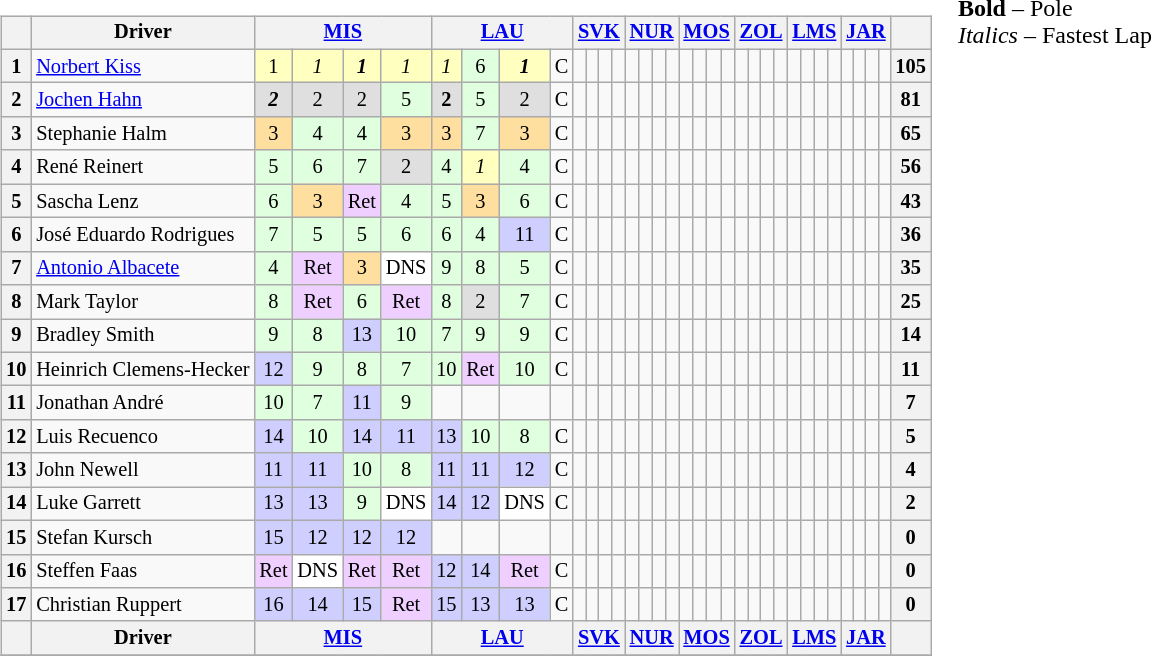<table>
<tr>
<td valign="top"><br><table align=left| class="wikitable" style="font-size: 85%; text-align: center">
<tr valign="top">
<th valign=middle></th>
<th valign=middle>Driver</th>
<th colspan="4"><a href='#'>MIS</a><br></th>
<th colspan="4"><a href='#'>LAU</a><br></th>
<th colspan="4"><a href='#'>SVK</a><br></th>
<th colspan="4"><a href='#'>NUR</a><br></th>
<th colspan="4"><a href='#'>MOS</a><br></th>
<th colspan="4"><a href='#'>ZOL</a><br></th>
<th colspan="4"><a href='#'>LMS</a><br></th>
<th colspan="4"><a href='#'>JAR</a><br></th>
<th valign=middle></th>
</tr>
<tr>
<th>1</th>
<td align="left"> <a href='#'>Norbert Kiss</a></td>
<td style="background:#ffffbf;">1</td>
<td style="background:#ffffbf;"><em>1</em></td>
<td style="background:#ffffbf;"><strong><em>1</em></strong></td>
<td style="background:#ffffbf;"><em>1</em></td>
<td style="background:#ffffbf;"><em>1</em></td>
<td style="background:#dfffdf;">6</td>
<td style="background:#ffffbf;"><strong><em>1</em></strong></td>
<td>C</td>
<td></td>
<td></td>
<td></td>
<td></td>
<td></td>
<td></td>
<td></td>
<td></td>
<td></td>
<td></td>
<td></td>
<td></td>
<td></td>
<td></td>
<td></td>
<td></td>
<td></td>
<td></td>
<td></td>
<td></td>
<td></td>
<td></td>
<td></td>
<td></td>
<th>105</th>
</tr>
<tr>
<th>2</th>
<td align="left"> <a href='#'>Jochen Hahn</a></td>
<td style="background:#dfdfdf;"><strong><em>2</em></strong></td>
<td style="background:#dfdfdf;">2</td>
<td style="background:#dfdfdf;">2</td>
<td style="background:#dfffdf;">5</td>
<td style="background:#dfdfdf;"><strong>2</strong></td>
<td style="background:#dfffdf;">5</td>
<td style="background:#dfdfdf;">2</td>
<td>C</td>
<td></td>
<td></td>
<td></td>
<td></td>
<td></td>
<td></td>
<td></td>
<td></td>
<td></td>
<td></td>
<td></td>
<td></td>
<td></td>
<td></td>
<td></td>
<td></td>
<td></td>
<td></td>
<td></td>
<td></td>
<td></td>
<td></td>
<td></td>
<td></td>
<th>81</th>
</tr>
<tr>
<th>3</th>
<td align="left"> Stephanie Halm</td>
<td style="background:#ffdf9f;">3</td>
<td style="background:#dfffdf;">4</td>
<td style="background:#dfffdf;">4</td>
<td style="background:#ffdf9f;">3</td>
<td style="background:#ffdf9f;">3</td>
<td style="background:#dfffdf;">7</td>
<td style="background:#ffdf9f;">3</td>
<td>C</td>
<td></td>
<td></td>
<td></td>
<td></td>
<td></td>
<td></td>
<td></td>
<td></td>
<td></td>
<td></td>
<td></td>
<td></td>
<td></td>
<td></td>
<td></td>
<td></td>
<td></td>
<td></td>
<td></td>
<td></td>
<td></td>
<td></td>
<td></td>
<td></td>
<th>65</th>
</tr>
<tr>
<th>4</th>
<td align="left"> René Reinert</td>
<td style="background:#dfffdf;">5</td>
<td style="background:#dfffdf;">6</td>
<td style="background:#dfffdf;">7</td>
<td style="background:#dfdfdf;">2</td>
<td style="background:#dfffdf;">4</td>
<td style="background:#ffffbf;"><em>1</em></td>
<td style="background:#dfffdf;">4</td>
<td>C</td>
<td></td>
<td></td>
<td></td>
<td></td>
<td></td>
<td></td>
<td></td>
<td></td>
<td></td>
<td></td>
<td></td>
<td></td>
<td></td>
<td></td>
<td></td>
<td></td>
<td></td>
<td></td>
<td></td>
<td></td>
<td></td>
<td></td>
<td></td>
<td></td>
<th>56</th>
</tr>
<tr>
<th>5</th>
<td align="left"> Sascha Lenz</td>
<td style="background:#dfffdf;">6</td>
<td style="background:#ffdf9f;">3</td>
<td style="background:#efcfff;">Ret</td>
<td style="background:#dfffdf;">4</td>
<td style="background:#dfffdf;">5</td>
<td style="background:#ffdf9f;">3</td>
<td style="background:#dfffdf;">6</td>
<td>C</td>
<td></td>
<td></td>
<td></td>
<td></td>
<td></td>
<td></td>
<td></td>
<td></td>
<td></td>
<td></td>
<td></td>
<td></td>
<td></td>
<td></td>
<td></td>
<td></td>
<td></td>
<td></td>
<td></td>
<td></td>
<td></td>
<td></td>
<td></td>
<td></td>
<th>43</th>
</tr>
<tr>
<th>6</th>
<td align="left"> José Eduardo Rodrigues</td>
<td style="background:#dfffdf;">7</td>
<td style="background:#dfffdf;">5</td>
<td style="background:#dfffdf;">5</td>
<td style="background:#dfffdf;">6</td>
<td style="background:#dfffdf;">6</td>
<td style="background:#dfffdf;">4</td>
<td style="background:#cfcfff;">11</td>
<td>C</td>
<td></td>
<td></td>
<td></td>
<td></td>
<td></td>
<td></td>
<td></td>
<td></td>
<td></td>
<td></td>
<td></td>
<td></td>
<td></td>
<td></td>
<td></td>
<td></td>
<td></td>
<td></td>
<td></td>
<td></td>
<td></td>
<td></td>
<td></td>
<td></td>
<th>36</th>
</tr>
<tr>
<th>7</th>
<td align="left"> <a href='#'>Antonio Albacete</a></td>
<td style="background:#dfffdf;">4</td>
<td style="background:#efcfff;">Ret</td>
<td style="background:#ffdf9f;">3</td>
<td style="background:#ffffff;">DNS</td>
<td style="background:#dfffdf;">9</td>
<td style="background:#dfffdf;">8</td>
<td style="background:#dfffdf;">5</td>
<td>C</td>
<td></td>
<td></td>
<td></td>
<td></td>
<td></td>
<td></td>
<td></td>
<td></td>
<td></td>
<td></td>
<td></td>
<td></td>
<td></td>
<td></td>
<td></td>
<td></td>
<td></td>
<td></td>
<td></td>
<td></td>
<td></td>
<td></td>
<td></td>
<td></td>
<th>35</th>
</tr>
<tr>
<th>8</th>
<td align="left"> Mark Taylor</td>
<td style="background:#dfffdf;">8</td>
<td style="background:#efcfff;">Ret</td>
<td style="background:#dfffdf;">6</td>
<td style="background:#efcfff;">Ret</td>
<td style="background:#dfffdf;">8</td>
<td style="background:#dfdfdf;">2</td>
<td style="background:#dfffdf;">7</td>
<td>C</td>
<td></td>
<td></td>
<td></td>
<td></td>
<td></td>
<td></td>
<td></td>
<td></td>
<td></td>
<td></td>
<td></td>
<td></td>
<td></td>
<td></td>
<td></td>
<td></td>
<td></td>
<td></td>
<td></td>
<td></td>
<td></td>
<td></td>
<td></td>
<td></td>
<th>25</th>
</tr>
<tr>
<th>9</th>
<td align="left"> Bradley Smith</td>
<td style="background:#dfffdf;">9</td>
<td style="background:#dfffdf;">8</td>
<td style="background:#cfcfff;">13</td>
<td style="background:#dfffdf;">10</td>
<td style="background:#dfffdf;">7</td>
<td style="background:#dfffdf;">9</td>
<td style="background:#dfffdf;">9</td>
<td>C</td>
<td></td>
<td></td>
<td></td>
<td></td>
<td></td>
<td></td>
<td></td>
<td></td>
<td></td>
<td></td>
<td></td>
<td></td>
<td></td>
<td></td>
<td></td>
<td></td>
<td></td>
<td></td>
<td></td>
<td></td>
<td></td>
<td></td>
<td></td>
<td></td>
<th>14</th>
</tr>
<tr>
<th>10</th>
<td align="left" nowrap> Heinrich Clemens-Hecker</td>
<td style="background:#cfcfff;">12</td>
<td style="background:#dfffdf;">9</td>
<td style="background:#dfffdf;">8</td>
<td style="background:#dfffdf;">7</td>
<td style="background:#dfffdf;">10</td>
<td style="background:#efcfff;">Ret</td>
<td style="background:#dfffdf;">10</td>
<td>C</td>
<td></td>
<td></td>
<td></td>
<td></td>
<td></td>
<td></td>
<td></td>
<td></td>
<td></td>
<td></td>
<td></td>
<td></td>
<td></td>
<td></td>
<td></td>
<td></td>
<td></td>
<td></td>
<td></td>
<td></td>
<td></td>
<td></td>
<td></td>
<td></td>
<th>11</th>
</tr>
<tr>
<th>11</th>
<td align="left"> Jonathan André</td>
<td style="background:#dfffdf;">10</td>
<td style="background:#dfffdf;">7</td>
<td style="background:#cfcfff;">11</td>
<td style="background:#dfffdf;">9</td>
<td></td>
<td></td>
<td></td>
<td></td>
<td></td>
<td></td>
<td></td>
<td></td>
<td></td>
<td></td>
<td></td>
<td></td>
<td></td>
<td></td>
<td></td>
<td></td>
<td></td>
<td></td>
<td></td>
<td></td>
<td></td>
<td></td>
<td></td>
<td></td>
<td></td>
<td></td>
<td></td>
<td></td>
<th>7</th>
</tr>
<tr>
<th>12</th>
<td align="left"> Luis Recuenco</td>
<td style="background:#cfcfff;">14</td>
<td style="background:#dfffdf;">10</td>
<td style="background:#cfcfff;">14</td>
<td style="background:#cfcfff;">11</td>
<td style="background:#cfcfff;">13</td>
<td style="background:#dfffdf;">10</td>
<td style="background:#dfffdf;">8</td>
<td>C</td>
<td></td>
<td></td>
<td></td>
<td></td>
<td></td>
<td></td>
<td></td>
<td></td>
<td></td>
<td></td>
<td></td>
<td></td>
<td></td>
<td></td>
<td></td>
<td></td>
<td></td>
<td></td>
<td></td>
<td></td>
<td></td>
<td></td>
<td></td>
<td></td>
<th>5</th>
</tr>
<tr>
<th>13</th>
<td align="left"> John Newell</td>
<td style="background:#cfcfff;">11</td>
<td style="background:#cfcfff;">11</td>
<td style="background:#dfffdf;">10</td>
<td style="background:#dfffdf;">8</td>
<td style="background:#cfcfff;">11</td>
<td style="background:#cfcfff;">11</td>
<td style="background:#cfcfff;">12</td>
<td>C</td>
<td></td>
<td></td>
<td></td>
<td></td>
<td></td>
<td></td>
<td></td>
<td></td>
<td></td>
<td></td>
<td></td>
<td></td>
<td></td>
<td></td>
<td></td>
<td></td>
<td></td>
<td></td>
<td></td>
<td></td>
<td></td>
<td></td>
<td></td>
<td></td>
<th>4</th>
</tr>
<tr>
<th>14</th>
<td align="left"> Luke Garrett</td>
<td style="background:#cfcfff;">13</td>
<td style="background:#cfcfff;">13</td>
<td style="background:#dfffdf;">9</td>
<td style="background:#ffffff;">DNS</td>
<td style="background:#cfcfff;">14</td>
<td style="background:#cfcfff;">12</td>
<td style="background:#ffffff;">DNS</td>
<td>C</td>
<td></td>
<td></td>
<td></td>
<td></td>
<td></td>
<td></td>
<td></td>
<td></td>
<td></td>
<td></td>
<td></td>
<td></td>
<td></td>
<td></td>
<td></td>
<td></td>
<td></td>
<td></td>
<td></td>
<td></td>
<td></td>
<td></td>
<td></td>
<td></td>
<th>2</th>
</tr>
<tr>
<th>15</th>
<td align="left"> Stefan Kursch</td>
<td style="background:#cfcfff;">15</td>
<td style="background:#cfcfff;">12</td>
<td style="background:#cfcfff;">12</td>
<td style="background:#cfcfff;">12</td>
<td></td>
<td></td>
<td></td>
<td></td>
<td></td>
<td></td>
<td></td>
<td></td>
<td></td>
<td></td>
<td></td>
<td></td>
<td></td>
<td></td>
<td></td>
<td></td>
<td></td>
<td></td>
<td></td>
<td></td>
<td></td>
<td></td>
<td></td>
<td></td>
<td></td>
<td></td>
<td></td>
<td></td>
<th>0</th>
</tr>
<tr>
<th>16</th>
<td align="left"> Steffen Faas</td>
<td style="background:#efcfff;">Ret</td>
<td style="background:#ffffff;">DNS</td>
<td style="background:#efcfff;">Ret</td>
<td style="background:#efcfff;">Ret</td>
<td style="background:#cfcfff;">12</td>
<td style="background:#cfcfff;">14</td>
<td style="background:#efcfff;">Ret</td>
<td>C</td>
<td></td>
<td></td>
<td></td>
<td></td>
<td></td>
<td></td>
<td></td>
<td></td>
<td></td>
<td></td>
<td></td>
<td></td>
<td></td>
<td></td>
<td></td>
<td></td>
<td></td>
<td></td>
<td></td>
<td></td>
<td></td>
<td></td>
<td></td>
<td></td>
<th>0</th>
</tr>
<tr>
<th>17</th>
<td align="left"> Christian Ruppert</td>
<td style="background:#cfcfff;">16</td>
<td style="background:#cfcfff;">14</td>
<td style="background:#cfcfff;">15</td>
<td style="background:#efcfff;">Ret</td>
<td style="background:#cfcfff;">15</td>
<td style="background:#cfcfff;">13</td>
<td style="background:#cfcfff;">13</td>
<td>C</td>
<td></td>
<td></td>
<td></td>
<td></td>
<td></td>
<td></td>
<td></td>
<td></td>
<td></td>
<td></td>
<td></td>
<td></td>
<td></td>
<td></td>
<td></td>
<td></td>
<td></td>
<td></td>
<td></td>
<td></td>
<td></td>
<td></td>
<td></td>
<td></td>
<th>0</th>
</tr>
<tr>
<th valign=middle></th>
<th valign=middle>Driver</th>
<th colspan="4"><a href='#'>MIS</a><br></th>
<th colspan="4"><a href='#'>LAU</a><br></th>
<th colspan="4"><a href='#'>SVK</a><br></th>
<th colspan="4"><a href='#'>NUR</a><br></th>
<th colspan="4"><a href='#'>MOS</a><br></th>
<th colspan="4"><a href='#'>ZOL</a><br></th>
<th colspan="4"><a href='#'>LMS</a><br></th>
<th colspan="4"><a href='#'>JAR</a><br></th>
<th valign=middle></th>
</tr>
<tr>
</tr>
</table>
</td>
<td valign="top"><br>
<span><strong>Bold</strong> – Pole<br>
<em>Italics</em> – Fastest Lap</span></td>
</tr>
</table>
